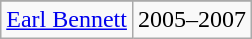<table class="wikitable">
<tr>
</tr>
<tr>
<td><a href='#'>Earl Bennett</a></td>
<td>2005–2007</td>
</tr>
</table>
